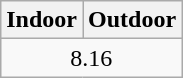<table class="wikitable" border="1" align="upright">
<tr>
<th>Indoor</th>
<th>Outdoor</th>
</tr>
<tr>
<td colspan="2" style="text-align:center;">8.16</td>
</tr>
</table>
